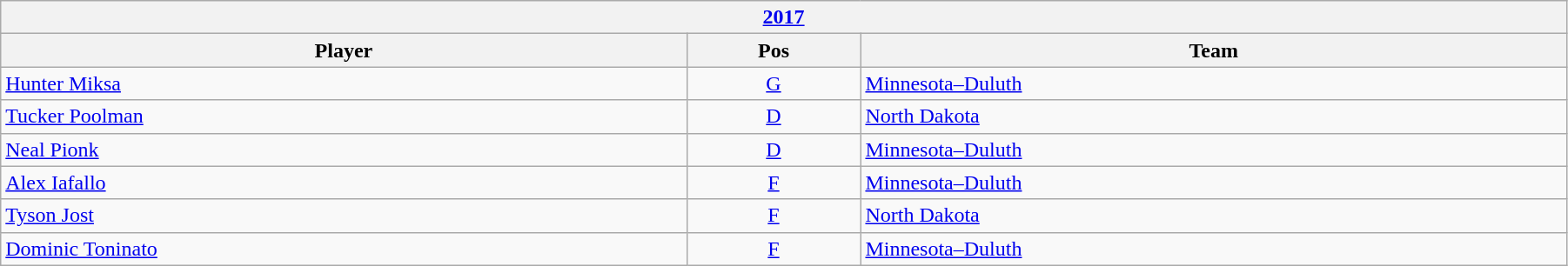<table class="wikitable" width=95%>
<tr>
<th colspan=3><a href='#'>2017</a></th>
</tr>
<tr>
<th>Player</th>
<th>Pos</th>
<th>Team</th>
</tr>
<tr>
<td><a href='#'>Hunter Miksa</a></td>
<td style="text-align:center;"><a href='#'>G</a></td>
<td><a href='#'>Minnesota–Duluth</a></td>
</tr>
<tr>
<td><a href='#'>Tucker Poolman</a></td>
<td style="text-align:center;"><a href='#'>D</a></td>
<td><a href='#'>North Dakota</a></td>
</tr>
<tr>
<td><a href='#'>Neal Pionk</a></td>
<td style="text-align:center;"><a href='#'>D</a></td>
<td><a href='#'>Minnesota–Duluth</a></td>
</tr>
<tr>
<td><a href='#'>Alex Iafallo</a></td>
<td style="text-align:center;"><a href='#'>F</a></td>
<td><a href='#'>Minnesota–Duluth</a></td>
</tr>
<tr>
<td><a href='#'>Tyson Jost</a></td>
<td style="text-align:center;"><a href='#'>F</a></td>
<td><a href='#'>North Dakota</a></td>
</tr>
<tr>
<td><a href='#'>Dominic Toninato</a></td>
<td style="text-align:center;"><a href='#'>F</a></td>
<td><a href='#'>Minnesota–Duluth</a></td>
</tr>
</table>
